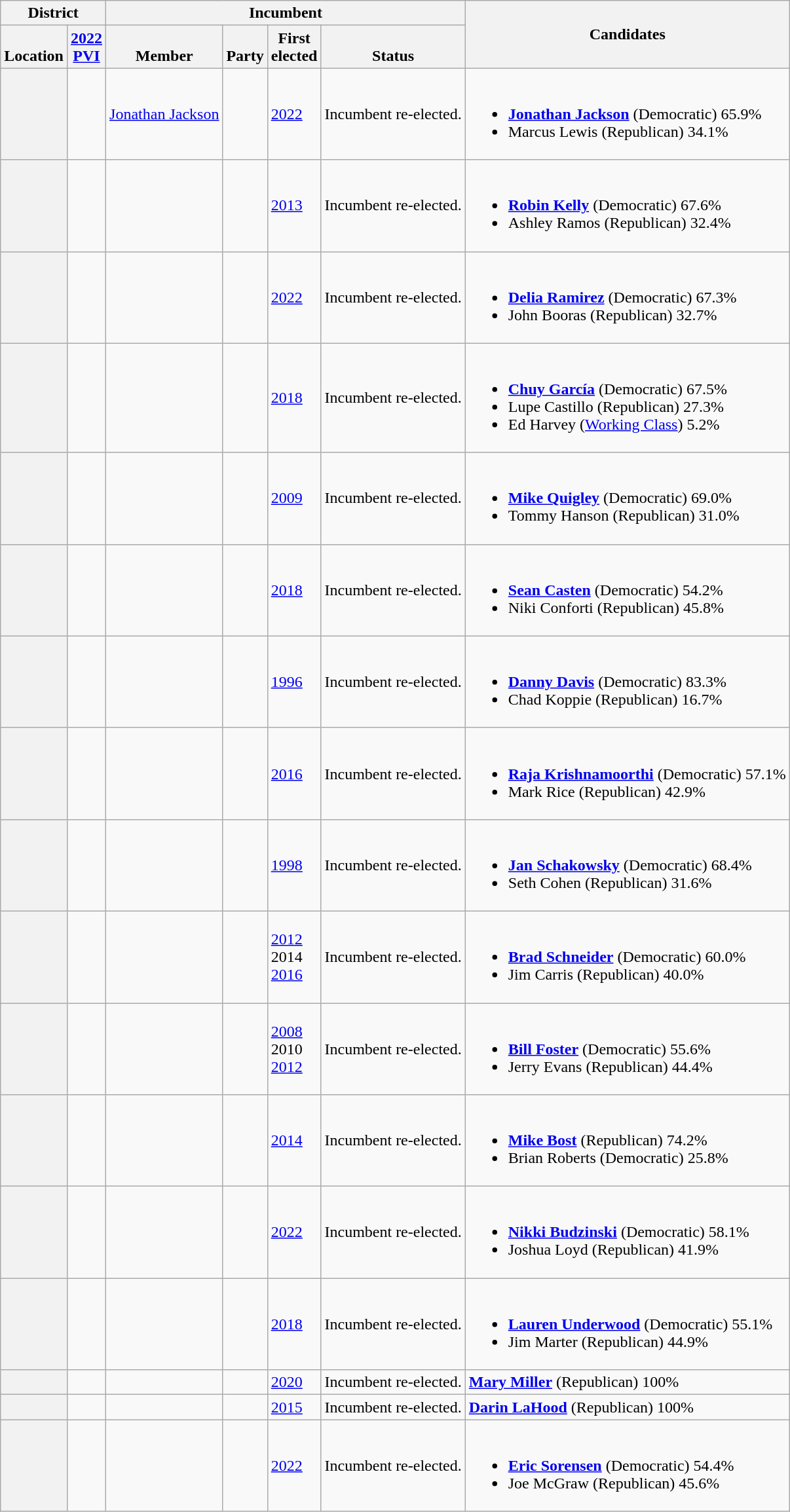<table class="wikitable sortable">
<tr>
<th colspan=2>District</th>
<th colspan=4>Incumbent</th>
<th rowspan=2 class="unsortable">Candidates</th>
</tr>
<tr valign=bottom>
<th>Location</th>
<th><a href='#'>2022<br>PVI</a></th>
<th>Member</th>
<th>Party</th>
<th>First<br>elected</th>
<th>Status</th>
</tr>
<tr>
<th></th>
<td></td>
<td><a href='#'>Jonathan Jackson</a></td>
<td></td>
<td><a href='#'>2022</a></td>
<td>Incumbent re-elected.</td>
<td nowrap><br><ul><li> <strong><a href='#'>Jonathan Jackson</a></strong> (Democratic) 65.9%</li><li>Marcus Lewis (Republican) 34.1%</li></ul></td>
</tr>
<tr>
<th></th>
<td></td>
<td></td>
<td></td>
<td><a href='#'>2013 </a></td>
<td>Incumbent re-elected.</td>
<td nowrap><br><ul><li> <strong><a href='#'>Robin Kelly</a></strong> (Democratic) 67.6%</li><li> Ashley Ramos (Republican) 32.4%</li></ul></td>
</tr>
<tr>
<th></th>
<td></td>
<td></td>
<td></td>
<td><a href='#'>2022</a></td>
<td>Incumbent re-elected.</td>
<td nowrap><br><ul><li> <strong><a href='#'>Delia Ramirez</a></strong> (Democratic) 67.3%</li><li>John Booras (Republican) 32.7%</li></ul></td>
</tr>
<tr>
<th></th>
<td></td>
<td></td>
<td></td>
<td><a href='#'>2018</a></td>
<td>Incumbent re-elected.</td>
<td nowrap><br><ul><li> <strong><a href='#'>Chuy García</a></strong> (Democratic) 67.5%</li><li>Lupe Castillo (Republican) 27.3%</li><li>Ed Harvey (<a href='#'>Working Class</a>) 5.2%</li></ul></td>
</tr>
<tr>
<th></th>
<td></td>
<td></td>
<td></td>
<td><a href='#'>2009 </a></td>
<td>Incumbent re-elected.</td>
<td nowrap><br><ul><li> <strong><a href='#'>Mike Quigley</a></strong> (Democratic) 69.0%</li><li>Tommy Hanson (Republican) 31.0%</li></ul></td>
</tr>
<tr>
<th></th>
<td></td>
<td></td>
<td></td>
<td><a href='#'>2018</a></td>
<td>Incumbent re-elected.</td>
<td nowrap><br><ul><li> <strong><a href='#'>Sean Casten</a></strong> (Democratic) 54.2%</li><li>Niki Conforti (Republican) 45.8%</li></ul></td>
</tr>
<tr>
<th></th>
<td></td>
<td></td>
<td></td>
<td><a href='#'>1996</a></td>
<td>Incumbent re-elected.</td>
<td nowrap><br><ul><li> <strong><a href='#'>Danny Davis</a></strong> (Democratic) 83.3%</li><li>Chad Koppie (Republican) 16.7%</li></ul></td>
</tr>
<tr>
<th></th>
<td></td>
<td></td>
<td></td>
<td><a href='#'>2016</a></td>
<td>Incumbent re-elected.</td>
<td nowrap><br><ul><li> <strong><a href='#'>Raja Krishnamoorthi</a></strong> (Democratic) 57.1%</li><li>Mark Rice (Republican) 42.9%</li></ul></td>
</tr>
<tr>
<th></th>
<td></td>
<td></td>
<td></td>
<td><a href='#'>1998</a></td>
<td>Incumbent re-elected.</td>
<td nowrap><br><ul><li> <strong><a href='#'>Jan Schakowsky</a></strong> (Democratic) 68.4%</li><li>Seth Cohen (Republican) 31.6%</li></ul></td>
</tr>
<tr>
<th></th>
<td></td>
<td></td>
<td></td>
<td><a href='#'>2012</a><br>2014 <br><a href='#'>2016</a></td>
<td>Incumbent re-elected.</td>
<td><br><ul><li> <strong><a href='#'>Brad Schneider</a></strong> (Democratic) 60.0%</li><li>Jim Carris (Republican) 40.0%</li></ul></td>
</tr>
<tr>
<th></th>
<td></td>
<td></td>
<td></td>
<td><a href='#'>2008 </a><br>2010 <br><a href='#'>2012</a></td>
<td>Incumbent re-elected.</td>
<td nowrap><br><ul><li> <strong><a href='#'>Bill Foster</a></strong> (Democratic) 55.6%</li><li>Jerry Evans (Republican) 44.4%</li></ul></td>
</tr>
<tr>
<th></th>
<td></td>
<td></td>
<td></td>
<td><a href='#'>2014</a></td>
<td>Incumbent re-elected.</td>
<td nowrap><br><ul><li> <strong><a href='#'>Mike Bost</a></strong> (Republican) 74.2%</li><li>Brian Roberts (Democratic) 25.8%</li></ul></td>
</tr>
<tr>
<th></th>
<td></td>
<td></td>
<td></td>
<td><a href='#'>2022</a></td>
<td>Incumbent re-elected.</td>
<td nowrap><br><ul><li> <strong><a href='#'>Nikki Budzinski</a></strong> (Democratic) 58.1%</li><li>Joshua Loyd (Republican) 41.9%</li></ul></td>
</tr>
<tr>
<th></th>
<td></td>
<td></td>
<td></td>
<td><a href='#'>2018</a></td>
<td>Incumbent re-elected.</td>
<td nowrap><br><ul><li> <strong><a href='#'>Lauren Underwood</a></strong> (Democratic) 55.1%</li><li>Jim Marter (Republican) 44.9%</li></ul></td>
</tr>
<tr>
<th></th>
<td></td>
<td></td>
<td></td>
<td><a href='#'>2020</a></td>
<td>Incumbent re-elected.</td>
<td nowrap> <strong><a href='#'>Mary Miller</a></strong> (Republican) 100%</td>
</tr>
<tr>
<th></th>
<td></td>
<td></td>
<td></td>
<td><a href='#'>2015 </a></td>
<td>Incumbent re-elected.</td>
<td nowrap> <strong><a href='#'>Darin LaHood</a></strong> (Republican) 100%</td>
</tr>
<tr>
<th></th>
<td></td>
<td></td>
<td></td>
<td><a href='#'>2022</a></td>
<td>Incumbent re-elected.</td>
<td nowrap><br><ul><li> <strong><a href='#'>Eric Sorensen</a></strong> (Democratic) 54.4%</li><li>Joe McGraw (Republican) 45.6%</li></ul></td>
</tr>
</table>
